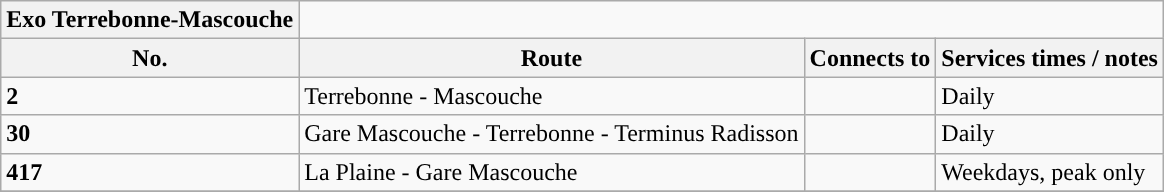<table align=center class="wikitable">
<tr>
<th style="background: #">Exo Terrebonne-Mascouche</th>
</tr>
<tr>
<th>No.</th>
<th>Route</th>
<th>Connects to</th>
<th>Services times / notes</th>
</tr>
<tr>
<td {{border> <strong>2</strong></td>
<td>Terrebonne - Mascouche</td>
<td></td>
<td>Daily</td>
</tr>
<tr>
<td {{border> <strong>30</strong></td>
<td>Gare Mascouche - Terrebonne - Terminus Radisson</td>
<td></td>
<td>Daily</td>
</tr>
<tr>
<td {{border> <strong>417</strong></td>
<td>La Plaine - Gare Mascouche</td>
<td></td>
<td>Weekdays, peak only</td>
</tr>
<tr>
</tr>
</table>
